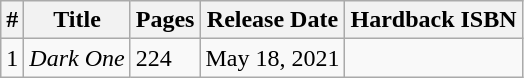<table class="wikitable">
<tr>
<th>#</th>
<th>Title</th>
<th>Pages</th>
<th>Release Date</th>
<th>Hardback ISBN</th>
</tr>
<tr>
<td>1</td>
<td><em>Dark One</em></td>
<td>224</td>
<td>May 18, 2021</td>
<td></td>
</tr>
</table>
